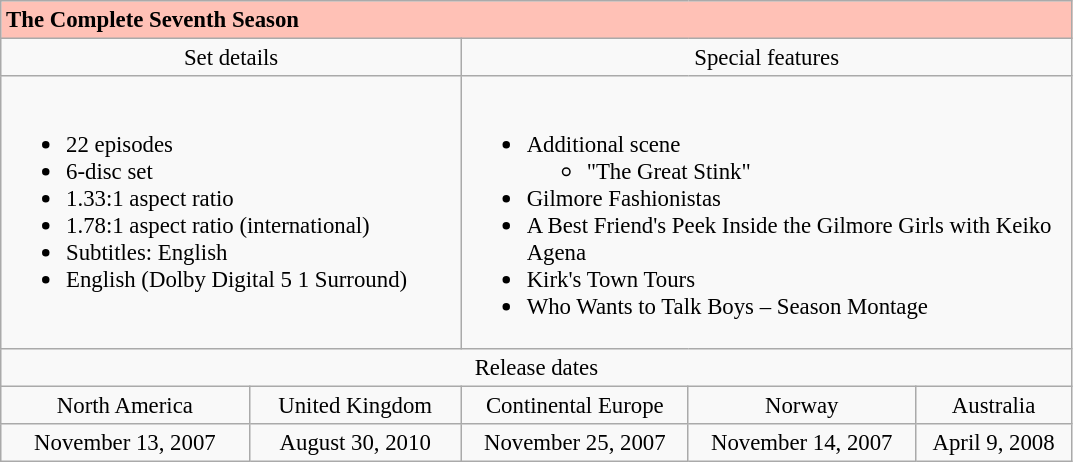<table class="wikitable" style="font-size: 95%;">
<tr style="background:#FFC1B6;">
<td colspan="5"><span><strong>The Complete Seventh Season</strong></span></td>
</tr>
<tr style="text-align:center;">
<td style="width:300px;" colspan="2">Set details</td>
<td style="width:300px;" colspan="4">Special features</td>
</tr>
<tr valign="top">
<td colspan="2" style="text-align:left; width:300px;"><br><ul><li>22 episodes</li><li>6-disc set</li><li>1.33:1 aspect ratio</li><li>1.78:1 aspect ratio (international)</li><li>Subtitles: English</li><li>English (Dolby Digital 5 1 Surround)</li></ul></td>
<td colspan="3" style="text-align:left; width:400px;"><br><ul><li>Additional scene<ul><li>"The Great Stink"</li></ul></li><li>Gilmore Fashionistas</li><li>A Best Friend's Peek Inside the Gilmore Girls with Keiko Agena</li><li>Kirk's Town Tours</li><li>Who Wants to Talk Boys – Season Montage</li></ul></td>
</tr>
<tr>
<td colspan="5" style="text-align:center;">Release dates</td>
</tr>
<tr style="text-align:center;">
<td>North America</td>
<td>United Kingdom</td>
<td>Continental Europe</td>
<td>Norway</td>
<td>Australia</td>
</tr>
<tr style="text-align:center;">
<td>November 13, 2007</td>
<td>August 30, 2010</td>
<td>November 25, 2007</td>
<td>November 14, 2007</td>
<td>April 9, 2008</td>
</tr>
</table>
